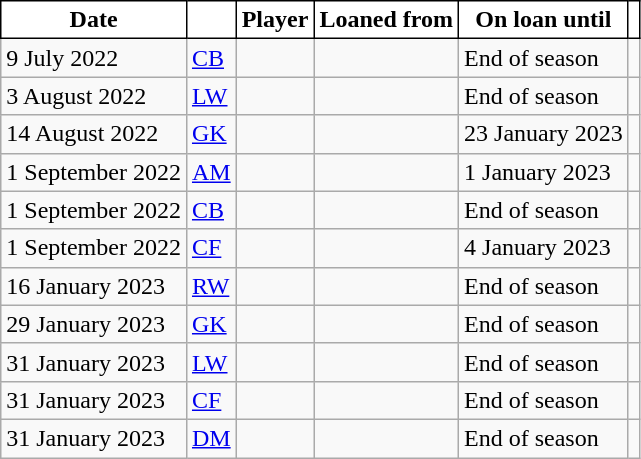<table class="wikitable plainrowheaders sortable">
<tr>
<th style="background-color:#ffffff; color:#000000; border:1px solid black;">Date</th>
<th style="background-color:#ffffff; color:#000000; border:1px solid black;"></th>
<th style="background-color:#ffffff; color:#000000; border:1px solid black;">Player</th>
<th style="background-color:#ffffff; color:#000000; border:1px solid black;">Loaned from</th>
<th style="background-color:#ffffff; color:#000000; border:1px solid black;">On loan until</th>
<th style="background-color:#ffffff; color:#000000; border:1px solid black;"  class="unsortable"></th>
</tr>
<tr>
<td>9 July 2022</td>
<td><a href='#'>CB</a></td>
<td></td>
<td></td>
<td>End of season</td>
<td></td>
</tr>
<tr>
<td>3 August 2022</td>
<td><a href='#'>LW</a></td>
<td></td>
<td></td>
<td>End of season</td>
<td></td>
</tr>
<tr>
<td>14 August 2022</td>
<td><a href='#'>GK</a></td>
<td></td>
<td></td>
<td>23 January 2023</td>
<td></td>
</tr>
<tr>
<td>1 September 2022</td>
<td><a href='#'>AM</a></td>
<td></td>
<td></td>
<td>1 January 2023</td>
<td></td>
</tr>
<tr>
<td>1 September 2022</td>
<td><a href='#'>CB</a></td>
<td></td>
<td></td>
<td>End of season</td>
<td></td>
</tr>
<tr>
<td>1 September 2022</td>
<td><a href='#'>CF</a></td>
<td></td>
<td></td>
<td>4 January 2023</td>
<td></td>
</tr>
<tr>
<td>16 January 2023</td>
<td><a href='#'>RW</a></td>
<td></td>
<td></td>
<td>End of season</td>
<td></td>
</tr>
<tr>
<td>29 January 2023</td>
<td><a href='#'>GK</a></td>
<td></td>
<td></td>
<td>End of season</td>
<td></td>
</tr>
<tr>
<td>31 January 2023</td>
<td><a href='#'>LW</a></td>
<td></td>
<td></td>
<td>End of season</td>
<td></td>
</tr>
<tr>
<td>31 January 2023</td>
<td><a href='#'>CF</a></td>
<td></td>
<td></td>
<td>End of season</td>
<td></td>
</tr>
<tr>
<td>31 January 2023</td>
<td><a href='#'>DM</a></td>
<td></td>
<td></td>
<td>End of season</td>
<td></td>
</tr>
</table>
